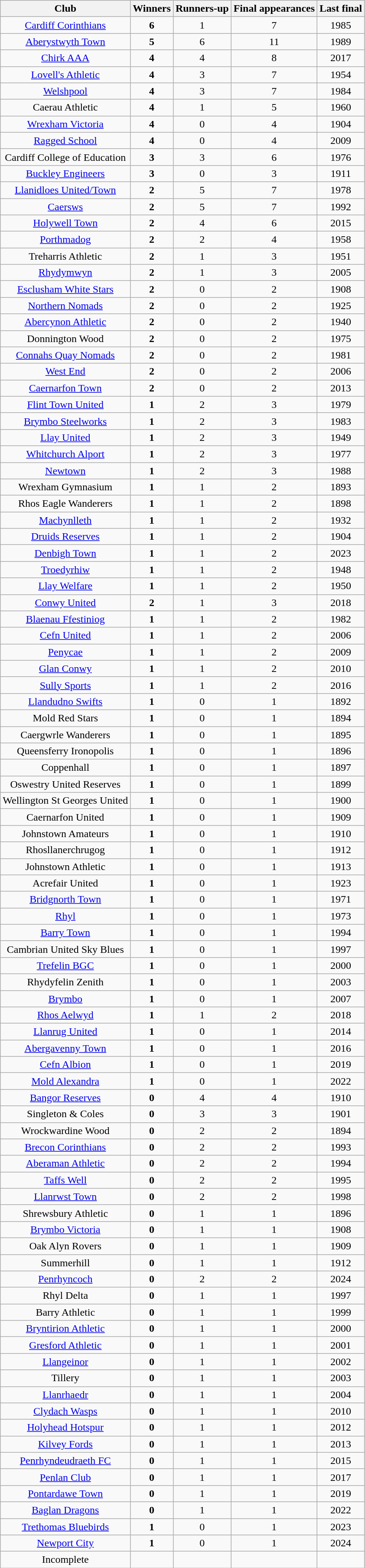<table class="wikitable sortable" style="text-align: center;">
<tr>
<th>Club</th>
<th>Winners</th>
<th>Runners-up</th>
<th>Final appearances</th>
<th>Last final</th>
</tr>
<tr>
<td><a href='#'>Cardiff Corinthians</a></td>
<td><strong>6</strong></td>
<td>1</td>
<td>7</td>
<td>1985</td>
</tr>
<tr>
<td><a href='#'>Aberystwyth Town</a></td>
<td><strong>5</strong></td>
<td>6</td>
<td>11</td>
<td>1989</td>
</tr>
<tr>
<td><a href='#'>Chirk AAA</a></td>
<td><strong>4</strong></td>
<td>4</td>
<td>8</td>
<td>2017</td>
</tr>
<tr>
<td><a href='#'>Lovell's Athletic</a></td>
<td><strong>4</strong></td>
<td>3</td>
<td>7</td>
<td>1954</td>
</tr>
<tr>
<td><a href='#'>Welshpool</a></td>
<td><strong>4</strong></td>
<td>3</td>
<td>7</td>
<td>1984</td>
</tr>
<tr>
<td>Caerau Athletic</td>
<td><strong>4</strong></td>
<td>1</td>
<td>5</td>
<td>1960</td>
</tr>
<tr>
<td><a href='#'>Wrexham Victoria</a></td>
<td><strong>4</strong></td>
<td>0</td>
<td>4</td>
<td>1904</td>
</tr>
<tr>
<td><a href='#'>Ragged School</a></td>
<td><strong>4</strong></td>
<td>0</td>
<td>4</td>
<td>2009</td>
</tr>
<tr>
<td>Cardiff College of Education</td>
<td><strong>3</strong></td>
<td>3</td>
<td>6</td>
<td>1976</td>
</tr>
<tr>
<td><a href='#'>Buckley Engineers</a></td>
<td><strong>3</strong></td>
<td>0</td>
<td>3</td>
<td>1911</td>
</tr>
<tr>
<td><a href='#'>Llanidloes United/Town</a></td>
<td><strong>2</strong></td>
<td>5</td>
<td>7</td>
<td>1978</td>
</tr>
<tr>
<td><a href='#'>Caersws</a></td>
<td><strong>2</strong></td>
<td>5</td>
<td>7</td>
<td>1992</td>
</tr>
<tr>
<td><a href='#'>Holywell Town</a></td>
<td><strong>2</strong></td>
<td>4</td>
<td>6</td>
<td>2015</td>
</tr>
<tr>
<td><a href='#'>Porthmadog</a></td>
<td><strong>2</strong></td>
<td>2</td>
<td>4</td>
<td>1958</td>
</tr>
<tr>
<td>Treharris Athletic</td>
<td><strong>2</strong></td>
<td>1</td>
<td>3</td>
<td>1951</td>
</tr>
<tr>
<td><a href='#'>Rhydymwyn</a></td>
<td><strong>2</strong></td>
<td>1</td>
<td>3</td>
<td>2005</td>
</tr>
<tr>
<td><a href='#'>Esclusham White Stars</a></td>
<td><strong>2</strong></td>
<td>0</td>
<td>2</td>
<td>1908</td>
</tr>
<tr>
<td><a href='#'>Northern Nomads</a></td>
<td><strong>2</strong></td>
<td>0</td>
<td>2</td>
<td>1925</td>
</tr>
<tr>
<td><a href='#'>Abercynon Athletic</a></td>
<td><strong>2</strong></td>
<td>0</td>
<td>2</td>
<td>1940</td>
</tr>
<tr>
<td>Donnington Wood</td>
<td><strong>2</strong></td>
<td>0</td>
<td>2</td>
<td>1975</td>
</tr>
<tr>
<td><a href='#'>Connahs Quay Nomads</a></td>
<td><strong>2</strong></td>
<td>0</td>
<td>2</td>
<td>1981</td>
</tr>
<tr>
<td><a href='#'>West End</a></td>
<td><strong>2</strong></td>
<td>0</td>
<td>2</td>
<td>2006</td>
</tr>
<tr>
<td><a href='#'>Caernarfon Town</a></td>
<td><strong>2</strong></td>
<td>0</td>
<td>2</td>
<td>2013</td>
</tr>
<tr>
<td><a href='#'>Flint Town United</a></td>
<td><strong>1</strong></td>
<td>2</td>
<td>3</td>
<td>1979</td>
</tr>
<tr>
<td><a href='#'>Brymbo Steelworks</a></td>
<td><strong>1</strong></td>
<td>2</td>
<td>3</td>
<td>1983</td>
</tr>
<tr>
<td><a href='#'>Llay United</a></td>
<td><strong>1</strong></td>
<td>2</td>
<td>3</td>
<td>1949</td>
</tr>
<tr>
<td><a href='#'>Whitchurch Alport</a></td>
<td><strong>1</strong></td>
<td>2</td>
<td>3</td>
<td>1977</td>
</tr>
<tr>
<td><a href='#'>Newtown</a></td>
<td><strong>1</strong></td>
<td>2</td>
<td>3</td>
<td>1988</td>
</tr>
<tr>
<td>Wrexham Gymnasium</td>
<td><strong>1</strong></td>
<td>1</td>
<td>2</td>
<td>1893</td>
</tr>
<tr>
<td>Rhos Eagle Wanderers</td>
<td><strong>1</strong></td>
<td>1</td>
<td>2</td>
<td>1898</td>
</tr>
<tr>
<td><a href='#'>Machynlleth</a></td>
<td><strong>1</strong></td>
<td>1</td>
<td>2</td>
<td>1932</td>
</tr>
<tr>
<td><a href='#'>Druids Reserves</a></td>
<td><strong>1</strong></td>
<td>1</td>
<td>2</td>
<td>1904</td>
</tr>
<tr>
<td><a href='#'>Denbigh Town</a></td>
<td><strong>1</strong></td>
<td>1</td>
<td>2</td>
<td>2023</td>
</tr>
<tr>
<td><a href='#'>Troedyrhiw</a></td>
<td><strong>1</strong></td>
<td>1</td>
<td>2</td>
<td>1948</td>
</tr>
<tr>
<td><a href='#'>Llay Welfare</a></td>
<td><strong>1</strong></td>
<td>1</td>
<td>2</td>
<td>1950</td>
</tr>
<tr>
<td><a href='#'>Conwy United</a></td>
<td><strong>2</strong></td>
<td>1</td>
<td>3</td>
<td>2018</td>
</tr>
<tr>
<td><a href='#'>Blaenau Ffestiniog</a></td>
<td><strong>1</strong></td>
<td>1</td>
<td>2</td>
<td>1982</td>
</tr>
<tr>
<td><a href='#'>Cefn United</a></td>
<td><strong>1</strong></td>
<td>1</td>
<td>2</td>
<td>2006</td>
</tr>
<tr>
<td><a href='#'>Penycae</a></td>
<td><strong>1</strong></td>
<td>1</td>
<td>2</td>
<td>2009</td>
</tr>
<tr>
<td><a href='#'>Glan Conwy</a></td>
<td><strong>1</strong></td>
<td>1</td>
<td>2</td>
<td>2010</td>
</tr>
<tr>
<td><a href='#'>Sully Sports</a></td>
<td><strong>1</strong></td>
<td>1</td>
<td>2</td>
<td>2016</td>
</tr>
<tr>
<td><a href='#'>Llandudno Swifts</a></td>
<td><strong>1</strong></td>
<td>0</td>
<td>1</td>
<td>1892</td>
</tr>
<tr>
<td>Mold Red Stars</td>
<td><strong>1</strong></td>
<td>0</td>
<td>1</td>
<td>1894</td>
</tr>
<tr>
<td>Caergwrle Wanderers</td>
<td><strong>1</strong></td>
<td>0</td>
<td>1</td>
<td>1895</td>
</tr>
<tr>
<td>Queensferry Ironopolis</td>
<td><strong>1</strong></td>
<td>0</td>
<td>1</td>
<td>1896</td>
</tr>
<tr>
<td>Coppenhall</td>
<td><strong>1</strong></td>
<td>0</td>
<td>1</td>
<td>1897</td>
</tr>
<tr>
<td>Oswestry United Reserves</td>
<td><strong>1</strong></td>
<td>0</td>
<td>1</td>
<td>1899</td>
</tr>
<tr>
<td>Wellington St Georges United</td>
<td><strong>1</strong></td>
<td>0</td>
<td>1</td>
<td>1900</td>
</tr>
<tr>
<td>Caernarfon United</td>
<td><strong>1</strong></td>
<td>0</td>
<td>1</td>
<td>1909</td>
</tr>
<tr>
<td>Johnstown Amateurs</td>
<td><strong>1</strong></td>
<td>0</td>
<td>1</td>
<td>1910</td>
</tr>
<tr>
<td>Rhosllanerchrugog</td>
<td><strong>1</strong></td>
<td>0</td>
<td>1</td>
<td>1912</td>
</tr>
<tr>
<td>Johnstown Athletic</td>
<td><strong>1</strong></td>
<td>0</td>
<td>1</td>
<td>1913</td>
</tr>
<tr>
<td>Acrefair United</td>
<td><strong>1</strong></td>
<td>0</td>
<td>1</td>
<td>1923</td>
</tr>
<tr>
<td><a href='#'>Bridgnorth Town</a></td>
<td><strong>1</strong></td>
<td>0</td>
<td>1</td>
<td>1971</td>
</tr>
<tr>
<td><a href='#'>Rhyl</a></td>
<td><strong>1</strong></td>
<td>0</td>
<td>1</td>
<td>1973</td>
</tr>
<tr>
<td><a href='#'>Barry Town</a></td>
<td><strong>1</strong></td>
<td>0</td>
<td>1</td>
<td>1994</td>
</tr>
<tr>
<td>Cambrian United Sky Blues</td>
<td><strong>1</strong></td>
<td>0</td>
<td>1</td>
<td>1997</td>
</tr>
<tr>
<td><a href='#'>Trefelin BGC</a></td>
<td><strong>1</strong></td>
<td>0</td>
<td>1</td>
<td>2000</td>
</tr>
<tr>
<td>Rhydyfelin Zenith</td>
<td><strong>1</strong></td>
<td>0</td>
<td>1</td>
<td>2003</td>
</tr>
<tr>
<td><a href='#'>Brymbo</a></td>
<td><strong>1</strong></td>
<td>0</td>
<td>1</td>
<td>2007</td>
</tr>
<tr>
<td><a href='#'>Rhos Aelwyd</a></td>
<td><strong>1</strong></td>
<td>1</td>
<td>2</td>
<td>2018</td>
</tr>
<tr>
<td><a href='#'>Llanrug United</a></td>
<td><strong>1</strong></td>
<td>0</td>
<td>1</td>
<td>2014</td>
</tr>
<tr>
<td><a href='#'>Abergavenny Town</a></td>
<td><strong>1</strong></td>
<td>0</td>
<td>1</td>
<td>2016</td>
</tr>
<tr>
<td><a href='#'>Cefn Albion</a></td>
<td><strong>1</strong></td>
<td>0</td>
<td>1</td>
<td>2019</td>
</tr>
<tr>
<td><a href='#'>Mold Alexandra</a></td>
<td><strong>1</strong></td>
<td>0</td>
<td>1</td>
<td>2022</td>
</tr>
<tr>
<td><a href='#'>Bangor Reserves</a></td>
<td><strong>0</strong></td>
<td>4</td>
<td>4</td>
<td>1910</td>
</tr>
<tr>
<td>Singleton & Coles</td>
<td><strong>0</strong></td>
<td>3</td>
<td>3</td>
<td>1901</td>
</tr>
<tr>
<td>Wrockwardine Wood</td>
<td><strong>0</strong></td>
<td>2</td>
<td>2</td>
<td>1894</td>
</tr>
<tr>
<td><a href='#'>Brecon Corinthians</a></td>
<td><strong>0</strong></td>
<td>2</td>
<td>2</td>
<td>1993</td>
</tr>
<tr>
<td><a href='#'>Aberaman Athletic</a></td>
<td><strong>0</strong></td>
<td>2</td>
<td>2</td>
<td>1994</td>
</tr>
<tr>
<td><a href='#'>Taffs Well</a></td>
<td><strong>0</strong></td>
<td>2</td>
<td>2</td>
<td>1995</td>
</tr>
<tr>
<td><a href='#'>Llanrwst Town</a></td>
<td><strong>0</strong></td>
<td>2</td>
<td>2</td>
<td>1998</td>
</tr>
<tr>
<td>Shrewsbury Athletic</td>
<td><strong>0</strong></td>
<td>1</td>
<td>1</td>
<td>1896</td>
</tr>
<tr>
<td><a href='#'>Brymbo Victoria</a></td>
<td><strong>0</strong></td>
<td>1</td>
<td>1</td>
<td>1908</td>
</tr>
<tr>
<td>Oak Alyn Rovers</td>
<td><strong>0</strong></td>
<td>1</td>
<td>1</td>
<td>1909</td>
</tr>
<tr>
<td>Summerhill</td>
<td><strong>0</strong></td>
<td>1</td>
<td>1</td>
<td>1912</td>
</tr>
<tr>
<td><a href='#'>Penrhyncoch</a></td>
<td><strong>0</strong></td>
<td>2</td>
<td>2</td>
<td>2024</td>
</tr>
<tr>
<td>Rhyl Delta</td>
<td><strong>0</strong></td>
<td>1</td>
<td>1</td>
<td>1997</td>
</tr>
<tr>
<td>Barry Athletic</td>
<td><strong>0</strong></td>
<td>1</td>
<td>1</td>
<td>1999</td>
</tr>
<tr>
<td><a href='#'>Bryntirion Athletic</a></td>
<td><strong>0</strong></td>
<td>1</td>
<td>1</td>
<td>2000</td>
</tr>
<tr>
<td><a href='#'>Gresford Athletic</a></td>
<td><strong>0</strong></td>
<td>1</td>
<td>1</td>
<td>2001</td>
</tr>
<tr>
<td><a href='#'>Llangeinor</a></td>
<td><strong>0</strong></td>
<td>1</td>
<td>1</td>
<td>2002</td>
</tr>
<tr>
<td>Tillery</td>
<td><strong>0</strong></td>
<td>1</td>
<td>1</td>
<td>2003</td>
</tr>
<tr>
<td><a href='#'>Llanrhaedr</a></td>
<td><strong>0</strong></td>
<td>1</td>
<td>1</td>
<td>2004</td>
</tr>
<tr>
<td><a href='#'>Clydach Wasps</a></td>
<td><strong>0</strong></td>
<td>1</td>
<td>1</td>
<td>2010</td>
</tr>
<tr>
<td><a href='#'>Holyhead Hotspur</a></td>
<td><strong>0</strong></td>
<td>1</td>
<td>1</td>
<td>2012</td>
</tr>
<tr>
<td><a href='#'>Kilvey Fords</a></td>
<td><strong>0</strong></td>
<td>1</td>
<td>1</td>
<td>2013</td>
</tr>
<tr>
<td><a href='#'>Penrhyndeudraeth FC</a></td>
<td><strong>0</strong></td>
<td>1</td>
<td>1</td>
<td>2015</td>
</tr>
<tr>
<td><a href='#'>Penlan Club</a></td>
<td><strong>0</strong></td>
<td>1</td>
<td>1</td>
<td>2017</td>
</tr>
<tr>
<td><a href='#'>Pontardawe Town</a></td>
<td><strong>0</strong></td>
<td>1</td>
<td>1</td>
<td>2019</td>
</tr>
<tr>
<td><a href='#'>Baglan Dragons</a></td>
<td><strong>0</strong></td>
<td>1</td>
<td>1</td>
<td>2022</td>
</tr>
<tr>
<td><a href='#'>Trethomas Bluebirds</a></td>
<td><strong>1</strong></td>
<td>0</td>
<td>1</td>
<td>2023</td>
</tr>
<tr>
<td><a href='#'>Newport City</a></td>
<td><strong>1</strong></td>
<td>0</td>
<td>1</td>
<td>2024</td>
</tr>
<tr>
<td>Incomplete</td>
<td></td>
<td></td>
<td></td>
<td></td>
</tr>
</table>
